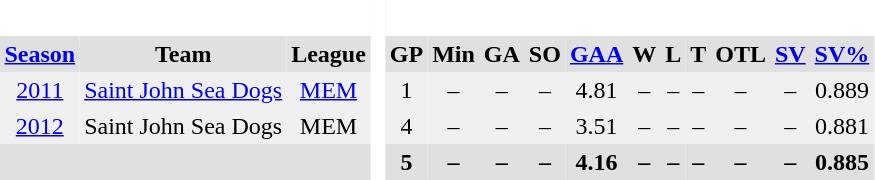<table BORDER="0" CELLPADDING="3" CELLSPACING="0" ID="Table3">
<tr bgcolor="#e0e0e0">
<th colspan="3" bgcolor="#ffffff"> </th>
<th rowspan="99" bgcolor="#ffffff"> </th>
</tr>
<tr bgcolor="#e0e0e0">
<th><a href='#'>Season</a></th>
<th>Team</th>
<th>League</th>
<th>GP</th>
<th>Min</th>
<th>GA</th>
<th>SO</th>
<th><a href='#'>GAA</a></th>
<th>W</th>
<th>L</th>
<th>T</th>
<th>OTL</th>
<th><a href='#'>SV</a></th>
<th><a href='#'>SV%</a></th>
</tr>
<tr ALIGN="center" bgcolor="#f0f0f0">
<td><a href='#'>2011</a></td>
<td><a href='#'>Saint John Sea Dogs</a></td>
<td><a href='#'>MEM</a></td>
<td>1</td>
<td>–</td>
<td>–</td>
<td>–</td>
<td>4.81</td>
<td>–</td>
<td>–</td>
<td>–</td>
<td>–</td>
<td>–</td>
<td>0.889</td>
</tr>
<tr ALIGN="center" bgcolor="#f0f0f0">
<td><a href='#'>2012</a></td>
<td>Saint John Sea Dogs</td>
<td>MEM</td>
<td>4</td>
<td>–</td>
<td>–</td>
<td>–</td>
<td>3.51</td>
<td>–</td>
<td>–</td>
<td>–</td>
<td>–</td>
<td>–</td>
<td>0.881</td>
</tr>
<tr ALIGN="center" bgcolor="#e0e0e0">
<th colspan="3"></th>
<th>5</th>
<th>–</th>
<th>–</th>
<th>–</th>
<th>4.16</th>
<th>–</th>
<th>–</th>
<th>–</th>
<th>–</th>
<th>–</th>
<th>0.885</th>
</tr>
</table>
